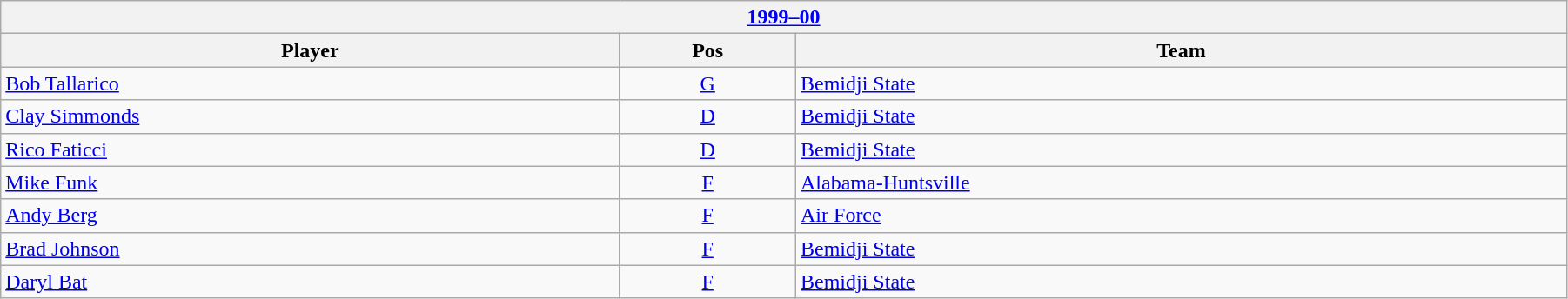<table class="wikitable" width=95%>
<tr>
<th colspan=3><a href='#'>1999–00</a></th>
</tr>
<tr>
<th>Player</th>
<th>Pos</th>
<th>Team</th>
</tr>
<tr>
<td><a href='#'>Bob Tallarico</a></td>
<td style="text-align:center;"><a href='#'>G</a></td>
<td><a href='#'>Bemidji State</a></td>
</tr>
<tr>
<td><a href='#'>Clay Simmonds</a></td>
<td style="text-align:center;"><a href='#'>D</a></td>
<td><a href='#'>Bemidji State</a></td>
</tr>
<tr>
<td><a href='#'>Rico Faticci</a></td>
<td style="text-align:center;"><a href='#'>D</a></td>
<td><a href='#'>Bemidji State</a></td>
</tr>
<tr>
<td><a href='#'>Mike Funk</a></td>
<td style="text-align:center;"><a href='#'>F</a></td>
<td><a href='#'>Alabama-Huntsville</a></td>
</tr>
<tr>
<td><a href='#'>Andy Berg</a></td>
<td style="text-align:center;"><a href='#'>F</a></td>
<td><a href='#'>Air Force</a></td>
</tr>
<tr>
<td><a href='#'>Brad Johnson</a></td>
<td style="text-align:center;"><a href='#'>F</a></td>
<td><a href='#'>Bemidji State</a></td>
</tr>
<tr>
<td><a href='#'>Daryl Bat</a></td>
<td style="text-align:center;"><a href='#'>F</a></td>
<td><a href='#'>Bemidji State</a></td>
</tr>
</table>
